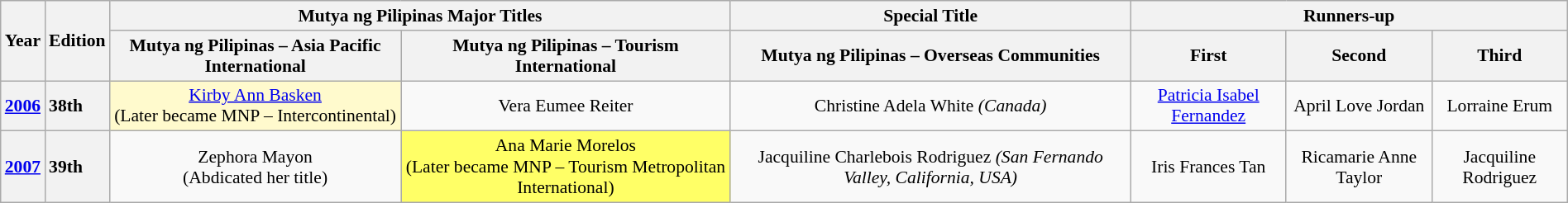<table class="wikitable" style="text-align:center; font-size:90%; line-height:17px; width:100%;">
<tr>
<th width:03%;" scope="col" rowspan="2">Year</th>
<th width:03%;" scope="col" rowspan="2">Edition</th>
<th colspan="2"  width:08%;" scope="col">Mutya ng Pilipinas Major Titles</th>
<th width:05%;" scope="col" colspan="1">Special Title</th>
<th width:05%;" scope="col" colspan="3">Runners-up</th>
</tr>
<tr>
<th width:12%;" scope="col">Mutya ng Pilipinas – Asia Pacific International</th>
<th width:10%;" scope="col">Mutya ng Pilipinas – Tourism International</th>
<th width:10%;" scope="col">Mutya ng Pilipinas – Overseas Communities</th>
<th width:10%;" scope="col">First</th>
<th width:10%;" scope="col">Second</th>
<th width:10%;" scope="col">Third</th>
</tr>
<tr>
<th><a href='#'>2006</a></th>
<th style="text-align:left;">38th</th>
<td style="background:#FFFACD;"><a href='#'>Kirby Ann Basken</a> <br>(Later became MNP – Intercontinental)</td>
<td>Vera Eumee Reiter</td>
<td>Christine Adela White <em>(Canada)</em></td>
<td><a href='#'>Patricia Isabel Fernandez</a></td>
<td>April Love Jordan</td>
<td>Lorraine Erum</td>
</tr>
<tr>
<th><a href='#'>2007</a></th>
<th style="text-align:left;">39th</th>
<td>Zephora Mayon <br>(Abdicated her title)</td>
<td style="background:#ff6;">Ana Marie Morelos <br>(Later became MNP – Tourism Metropolitan International)</td>
<td>Jacquiline Charlebois Rodriguez <em>(San Fernando Valley, California, USA)</em></td>
<td>Iris Frances Tan</td>
<td>Ricamarie Anne Taylor</td>
<td>Jacquiline Rodriguez</td>
</tr>
</table>
